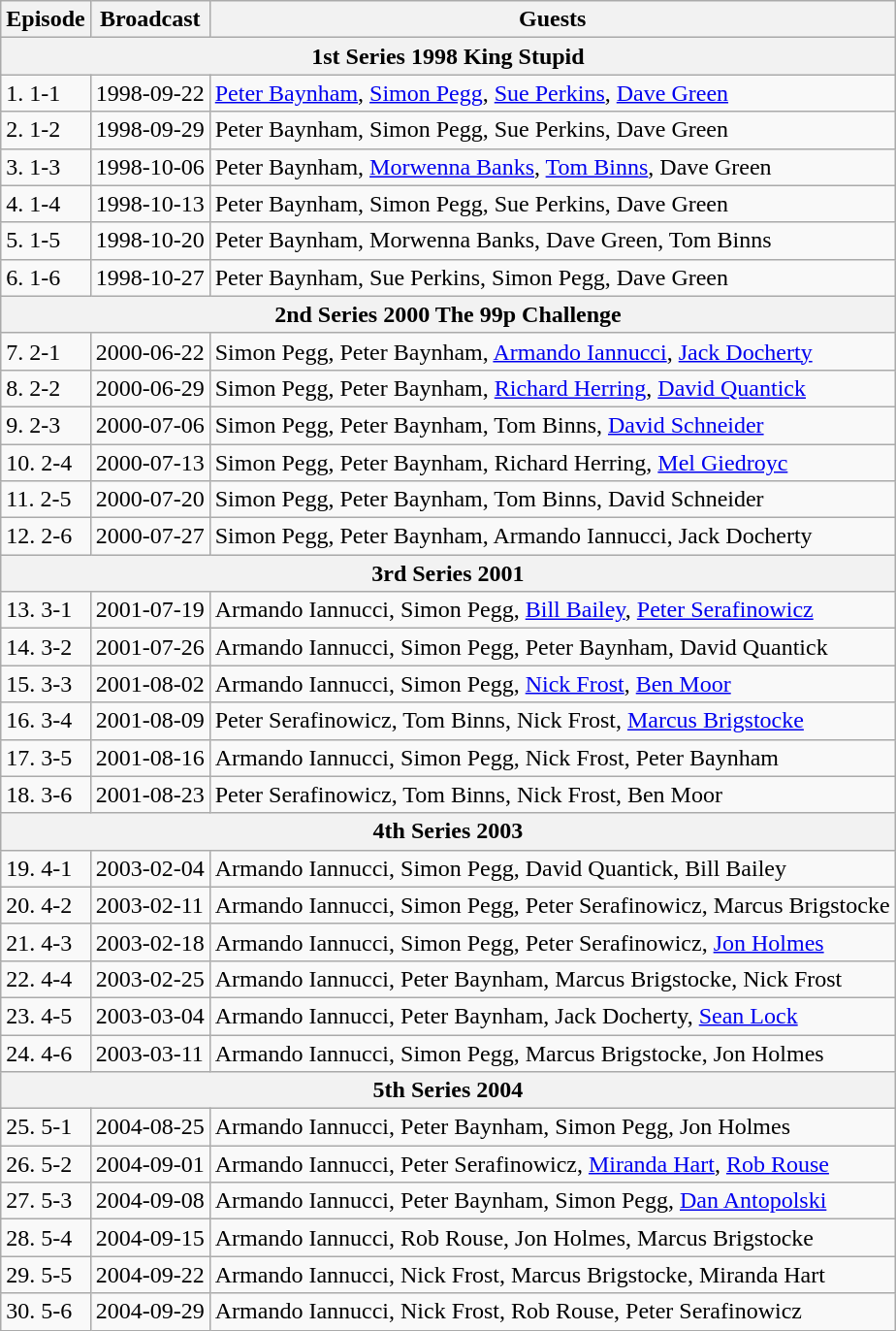<table class="wikitable">
<tr>
<th>Episode</th>
<th>Broadcast</th>
<th>Guests</th>
</tr>
<tr>
<th colspan=3>1st Series 1998  King Stupid</th>
</tr>
<tr>
<td>1.  1-1</td>
<td>1998-09-22</td>
<td><a href='#'>Peter Baynham</a>, <a href='#'>Simon Pegg</a>, <a href='#'>Sue Perkins</a>, <a href='#'>Dave Green</a></td>
</tr>
<tr>
<td>2. 1-2</td>
<td>1998-09-29</td>
<td>Peter Baynham, Simon Pegg, Sue Perkins, Dave Green</td>
</tr>
<tr>
<td>3. 1-3</td>
<td>1998-10-06</td>
<td>Peter Baynham, <a href='#'>Morwenna Banks</a>, <a href='#'>Tom Binns</a>, Dave Green</td>
</tr>
<tr>
<td>4. 1-4</td>
<td>1998-10-13</td>
<td>Peter Baynham, Simon Pegg, Sue Perkins, Dave Green</td>
</tr>
<tr>
<td>5. 1-5</td>
<td>1998-10-20</td>
<td>Peter Baynham, Morwenna Banks, Dave Green, Tom Binns</td>
</tr>
<tr>
<td>6. 1-6</td>
<td>1998-10-27</td>
<td>Peter Baynham, Sue Perkins, Simon Pegg, Dave Green</td>
</tr>
<tr>
<th colspan=3>2nd Series 2000  The 99p Challenge</th>
</tr>
<tr>
<td>7. 2-1</td>
<td>2000-06-22</td>
<td>Simon Pegg, Peter Baynham, <a href='#'>Armando Iannucci</a>, <a href='#'>Jack Docherty</a></td>
</tr>
<tr>
<td>8. 2-2</td>
<td>2000-06-29</td>
<td>Simon Pegg, Peter Baynham, <a href='#'>Richard Herring</a>, <a href='#'>David Quantick</a></td>
</tr>
<tr>
<td>9. 2-3</td>
<td>2000-07-06</td>
<td>Simon Pegg, Peter Baynham, Tom Binns, <a href='#'>David Schneider</a></td>
</tr>
<tr>
<td>10. 2-4</td>
<td>2000-07-13</td>
<td>Simon Pegg, Peter Baynham, Richard Herring, <a href='#'>Mel Giedroyc</a></td>
</tr>
<tr>
<td>11. 2-5</td>
<td>2000-07-20</td>
<td>Simon Pegg, Peter Baynham, Tom Binns, David Schneider</td>
</tr>
<tr>
<td>12. 2-6</td>
<td>2000-07-27</td>
<td>Simon Pegg, Peter Baynham, Armando Iannucci, Jack Docherty</td>
</tr>
<tr>
<th colspan=3>3rd Series 2001</th>
</tr>
<tr>
<td>13. 3-1</td>
<td>2001-07-19</td>
<td>Armando Iannucci, Simon Pegg, <a href='#'>Bill Bailey</a>, <a href='#'>Peter Serafinowicz</a></td>
</tr>
<tr>
<td>14. 3-2</td>
<td>2001-07-26</td>
<td>Armando Iannucci, Simon Pegg, Peter Baynham, David Quantick</td>
</tr>
<tr>
<td>15. 3-3</td>
<td>2001-08-02</td>
<td>Armando Iannucci, Simon Pegg, <a href='#'>Nick Frost</a>, <a href='#'>Ben Moor</a></td>
</tr>
<tr>
<td>16. 3-4</td>
<td>2001-08-09</td>
<td>Peter Serafinowicz, Tom Binns, Nick Frost, <a href='#'>Marcus Brigstocke</a></td>
</tr>
<tr>
<td>17. 3-5</td>
<td>2001-08-16</td>
<td>Armando Iannucci, Simon Pegg, Nick Frost, Peter Baynham</td>
</tr>
<tr>
<td>18. 3-6</td>
<td>2001-08-23</td>
<td>Peter Serafinowicz, Tom Binns, Nick Frost, Ben Moor</td>
</tr>
<tr>
<th colspan=3>4th Series 2003</th>
</tr>
<tr>
<td>19. 4-1</td>
<td>2003-02-04</td>
<td>Armando Iannucci, Simon Pegg, David Quantick, Bill Bailey</td>
</tr>
<tr>
<td>20. 4-2</td>
<td>2003-02-11</td>
<td>Armando Iannucci, Simon Pegg, Peter Serafinowicz, Marcus Brigstocke</td>
</tr>
<tr>
<td>21. 4-3</td>
<td>2003-02-18</td>
<td>Armando Iannucci, Simon Pegg, Peter Serafinowicz, <a href='#'>Jon Holmes</a></td>
</tr>
<tr>
<td>22. 4-4</td>
<td>2003-02-25</td>
<td>Armando Iannucci, Peter Baynham, Marcus Brigstocke, Nick Frost</td>
</tr>
<tr>
<td>23. 4-5</td>
<td>2003-03-04</td>
<td>Armando Iannucci, Peter Baynham, Jack Docherty, <a href='#'>Sean Lock</a></td>
</tr>
<tr>
<td>24. 4-6</td>
<td>2003-03-11</td>
<td>Armando Iannucci, Simon Pegg, Marcus Brigstocke, Jon Holmes</td>
</tr>
<tr>
<th colspan=3>5th Series 2004</th>
</tr>
<tr>
<td>25. 5-1</td>
<td>2004-08-25</td>
<td>Armando Iannucci, Peter Baynham, Simon Pegg, Jon Holmes</td>
</tr>
<tr>
<td>26. 5-2</td>
<td>2004-09-01</td>
<td>Armando Iannucci, Peter Serafinowicz, <a href='#'>Miranda Hart</a>, <a href='#'>Rob Rouse</a></td>
</tr>
<tr>
<td>27. 5-3</td>
<td>2004-09-08</td>
<td>Armando Iannucci, Peter Baynham, Simon Pegg, <a href='#'>Dan Antopolski</a></td>
</tr>
<tr>
<td>28. 5-4</td>
<td>2004-09-15</td>
<td>Armando Iannucci, Rob Rouse, Jon Holmes, Marcus Brigstocke</td>
</tr>
<tr>
<td>29. 5-5</td>
<td>2004-09-22</td>
<td>Armando Iannucci, Nick Frost, Marcus Brigstocke, Miranda Hart</td>
</tr>
<tr>
<td>30. 5-6</td>
<td>2004-09-29</td>
<td>Armando Iannucci, Nick Frost, Rob Rouse, Peter Serafinowicz</td>
</tr>
</table>
